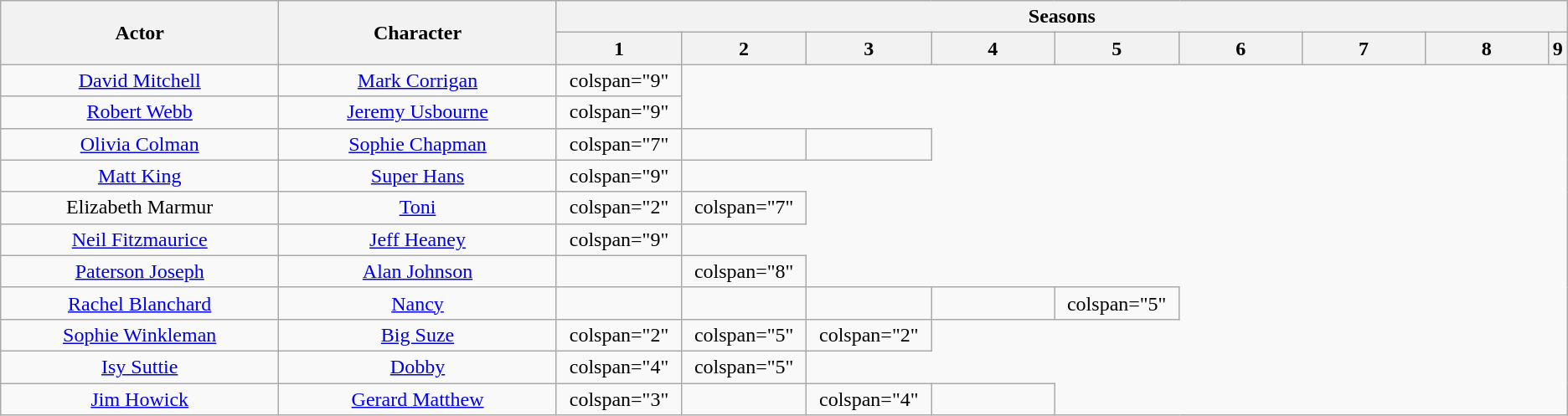<table class="wikitable" style="text-align:center">
<tr>
<th rowspan="2" style="width:18%;">Actor</th>
<th rowspan="2" style="width:18%;">Character</th>
<th colspan="9">Seasons</th>
</tr>
<tr>
<th style="width:8%;">1</th>
<th style="width:8%;">2</th>
<th style="width:8%;">3</th>
<th style="width:8%;">4</th>
<th style="width:8%;">5</th>
<th style="width:8%;">6</th>
<th style="width:8%;">7</th>
<th style="width:8%;">8</th>
<th style="width:8%;">9</th>
</tr>
<tr>
<td><a href='#'>David Mitchell</a></td>
<td><a href='#'>Mark Corrigan</a></td>
<td>colspan="9" </td>
</tr>
<tr>
<td><a href='#'>Robert Webb</a></td>
<td><a href='#'>Jeremy Usbourne</a></td>
<td>colspan="9" </td>
</tr>
<tr>
<td><a href='#'>Olivia Colman</a></td>
<td><a href='#'>Sophie Chapman</a></td>
<td>colspan="7" </td>
<td></td>
<td></td>
</tr>
<tr>
<td><a href='#'>Matt King</a></td>
<td><a href='#'>Super Hans</a></td>
<td>colspan="9" </td>
</tr>
<tr>
<td>Elizabeth Marmur</td>
<td><a href='#'>Toni</a></td>
<td>colspan="2" </td>
<td>colspan="7" </td>
</tr>
<tr>
<td><a href='#'>Neil Fitzmaurice</a></td>
<td><a href='#'>Jeff Heaney</a></td>
<td>colspan="9" </td>
</tr>
<tr>
<td><a href='#'>Paterson Joseph</a></td>
<td><a href='#'>Alan Johnson</a></td>
<td></td>
<td>colspan="8" </td>
</tr>
<tr>
<td><a href='#'>Rachel Blanchard</a></td>
<td><a href='#'>Nancy</a></td>
<td></td>
<td></td>
<td></td>
<td></td>
<td>colspan="5" </td>
</tr>
<tr>
<td><a href='#'>Sophie Winkleman</a></td>
<td><a href='#'>Big Suze</a></td>
<td>colspan="2" </td>
<td>colspan="5" </td>
<td>colspan="2" </td>
</tr>
<tr>
<td><a href='#'>Isy Suttie</a></td>
<td><a href='#'>Dobby</a></td>
<td>colspan="4" </td>
<td>colspan="5" </td>
</tr>
<tr>
<td><a href='#'>Jim Howick</a></td>
<td><a href='#'>Gerard Matthew</a></td>
<td>colspan="3" </td>
<td></td>
<td>colspan="4" </td>
<td></td>
</tr>
</table>
